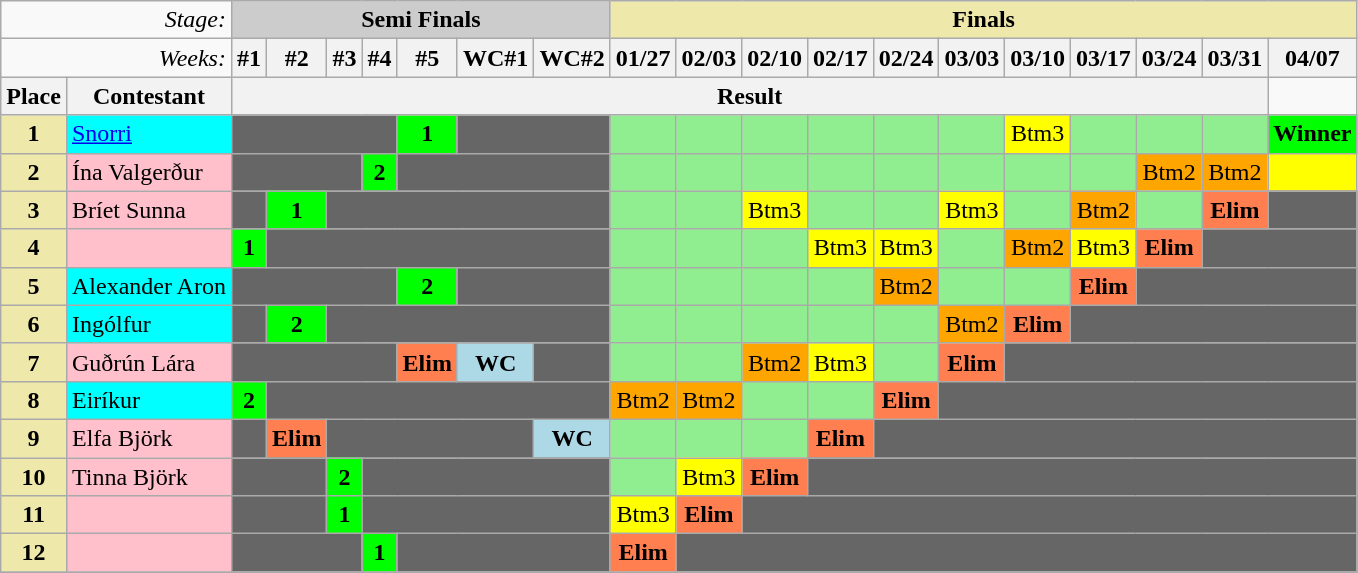<table class="wikitable" align="center">
<tr>
<td colspan=2 align="right"><em>Stage:</em></td>
<td colspan=7 bgcolor="CCCCCC" align="Center"><strong>Semi Finals</strong></td>
<td colspan=16 bgcolor="palegoldenrod" align="Center"><strong>Finals</strong></td>
</tr>
<tr>
<td colspan=2 align="right"><em>Weeks:</em></td>
<th>#1</th>
<th>#2</th>
<th>#3</th>
<th>#4</th>
<th>#5</th>
<th>WC#1</th>
<th>WC#2</th>
<th>01/27</th>
<th>02/03</th>
<th>02/10</th>
<th>02/17</th>
<th>02/24</th>
<th>03/03</th>
<th>03/10</th>
<th>03/17</th>
<th>03/24</th>
<th>03/31</th>
<th>04/07</th>
</tr>
<tr>
<th>Place</th>
<th>Contestant</th>
<th colspan=17 align="center">Result</th>
</tr>
<tr>
<td align="center" bgcolor="palegoldenrod"><strong>1</strong></td>
<td bgcolor="cyan"><a href='#'>Snorri</a></td>
<td bgcolor="666666" colspan=4></td>
<td style="background:lime" align="center"><strong>1</strong></td>
<td bgcolor="666666" colspan=2></td>
<td style="background: lightgreen"></td>
<td style="background: lightgreen"></td>
<td style="background: lightgreen"></td>
<td style="background: lightgreen"></td>
<td style="background: lightgreen"></td>
<td style="background: lightgreen"></td>
<td style="background: yellow" align="center">Btm3</td>
<td style="background: lightgreen"></td>
<td style="background: lightgreen"></td>
<td style="background: lightgreen"></td>
<td style="background: Lime"   align="center"><strong>Winner</strong></td>
</tr>
<tr>
<td align="center" bgcolor="palegoldenrod"><strong>2</strong></td>
<td bgcolor="pink">Ína Valgerður</td>
<td colspan=3 bgcolor="666666"></td>
<td style="background:lime" align="center"><strong>2</strong></td>
<td colspan=3 bgcolor="666666"></td>
<td style="background: lightgreen"></td>
<td style="background: lightgreen"></td>
<td style="background: lightgreen"></td>
<td style="background: lightgreen"></td>
<td style="background: lightgreen"></td>
<td style="background: lightgreen"></td>
<td style="background: lightgreen"></td>
<td style="background: lightgreen"></td>
<td style="background: orange" align="center">Btm2</td>
<td style="background: orange" align="center">Btm2</td>
<td style="background: yellow"   align="center"></td>
</tr>
<tr>
<td align="center" bgcolor="palegoldenrod"><strong>3</strong></td>
<td bgcolor="pink">Bríet Sunna</td>
<td bgcolor="666666"></td>
<td style="background:lime" align="center"><strong>1</strong></td>
<td colspan=5 bgcolor="666666"></td>
<td style="background: lightgreen"></td>
<td style="background: lightgreen"></td>
<td style="background: yellow" align="center">Btm3</td>
<td style="background: lightgreen"></td>
<td style="background: lightgreen"></td>
<td style="background: yellow" align="center">Btm3</td>
<td style="background: lightgreen"></td>
<td style="background: orange" align="center">Btm2</td>
<td style="background: lightgreen"></td>
<td style="background: coral" align="center"><strong>Elim</strong></td>
<td bgcolor="666666"></td>
</tr>
<tr>
<td align="center" bgcolor="palegoldenrod"><strong>4</strong></td>
<td bgcolor="pink"></td>
<td style="background:lime" align="center"><strong>1</strong></td>
<td colspan=6 bgcolor="666666"></td>
<td style="background: lightgreen"></td>
<td style="background: lightgreen"></td>
<td style="background: lightgreen"></td>
<td style="background: yellow" align="center">Btm3</td>
<td style="background: yellow" align="center">Btm3</td>
<td style="background: lightgreen"></td>
<td style="background: orange" align="center">Btm2</td>
<td style="background: yellow" align="center">Btm3</td>
<td style="background: coral" align="center"><strong>Elim</strong></td>
<td colspan=2 bgcolor="666666"></td>
</tr>
<tr>
<td align="center" bgcolor="palegoldenrod"><strong>5</strong></td>
<td bgcolor="cyan">Alexander Aron</td>
<td bgcolor="666666" colspan=4></td>
<td style="background:lime" align="center"><strong>2</strong></td>
<td bgcolor="666666" colspan=2></td>
<td style="background: lightgreen"></td>
<td style="background: lightgreen"></td>
<td style="background: lightgreen"></td>
<td style="background: lightgreen"></td>
<td style="background: orange" align="center">Btm2</td>
<td style="background: lightgreen"></td>
<td style="background: lightgreen"></td>
<td style="background: coral" align="center"><strong>Elim</strong></td>
<td colspan=3 bgcolor="666666"></td>
</tr>
<tr>
<td align="center" bgcolor="palegoldenrod"><strong>6</strong></td>
<td bgcolor="cyan">Ingólfur</td>
<td bgcolor="666666"></td>
<td style="background:lime" align="center"><strong>2</strong></td>
<td colspan=5 bgcolor="666666"></td>
<td style="background: lightgreen"></td>
<td style="background: lightgreen"></td>
<td style="background: lightgreen"></td>
<td style="background: lightgreen"></td>
<td style="background: lightgreen"></td>
<td style="background: orange" align="center">Btm2</td>
<td style="background: coral" align="center"><strong>Elim</strong></td>
<td colspan=4 bgcolor="666666"></td>
</tr>
<tr>
<td align="center" bgcolor="palegoldenrod"><strong>7</strong></td>
<td bgcolor="pink">Guðrún Lára</td>
<td colspan=4 bgcolor="666666"></td>
<td style="background: coral" align="center"><strong>Elim</strong></td>
<td style="background: lightblue" align="center"><strong>WC</strong></td>
<td bgcolor="666666"></td>
<td style="background: lightgreen"></td>
<td style="background: lightgreen"></td>
<td style="background: orange" align="center">Btm2</td>
<td style="background: yellow" align="center">Btm3</td>
<td style="background: lightgreen"></td>
<td style="background: coral" align="center"><strong>Elim</strong></td>
<td colspan=6 bgcolor="666666"></td>
</tr>
<tr>
<td align="center" bgcolor="palegoldenrod"><strong>8</strong></td>
<td bgcolor="cyan">Eiríkur</td>
<td style="background:lime" align="center"><strong>2</strong></td>
<td colspan=6 bgcolor="666666"></td>
<td style="background: orange" align="center">Btm2</td>
<td style="background: orange" align="center">Btm2</td>
<td style="background: lightgreen"></td>
<td style="background: lightgreen"></td>
<td style="background: coral" align="center"><strong>Elim</strong></td>
<td colspan=8 bgcolor="666666"></td>
</tr>
<tr>
<td align="center" bgcolor="palegoldenrod"><strong>9</strong></td>
<td bgcolor="pink">Elfa Björk</td>
<td bgcolor="666666"></td>
<td style="background: coral" align="center"><strong>Elim</strong></td>
<td colspan=4 bgcolor="666666"></td>
<td style="background: lightblue" align="center"><strong>WC</strong></td>
<td style="background: lightgreen"></td>
<td style="background: lightgreen"></td>
<td style="background: lightgreen"></td>
<td style="background: coral" align="center"><strong>Elim</strong></td>
<td colspan=7 bgcolor="666666"></td>
</tr>
<tr>
<td align="center" bgcolor="palegoldenrod"><strong>10</strong></td>
<td bgcolor="pink">Tinna Björk</td>
<td colspan=2 bgcolor="666666"></td>
<td style="background:lime" align="center"><strong>2</strong></td>
<td colspan=4 bgcolor="666666"></td>
<td style="background: lightgreen"></td>
<td style="background: yellow" align="center">Btm3</td>
<td style="background: coral" align="center"><strong>Elim</strong></td>
<td colspan=9 bgcolor="666666"></td>
</tr>
<tr>
<td align="center" bgcolor="palegoldenrod"><strong>11</strong></td>
<td bgcolor="pink"></td>
<td colspan=2 bgcolor="666666"></td>
<td style="background:lime" align="center"><strong>1</strong></td>
<td colspan=4 bgcolor="666666"></td>
<td style="background: yellow" align="center">Btm3</td>
<td style="background: coral" align="center"><strong>Elim</strong></td>
<td colspan=10 bgcolor="666666"></td>
</tr>
<tr>
<td align="center" bgcolor="palegoldenrod"><strong>12</strong></td>
<td bgcolor="pink"></td>
<td colspan=3 bgcolor="666666"></td>
<td style="background:lime" align="center"><strong>1</strong></td>
<td colspan=3 bgcolor="666666"></td>
<td style="background: coral" align="center"><strong>Elim</strong></td>
<td colspan=11 bgcolor="666666"></td>
</tr>
<tr>
</tr>
</table>
